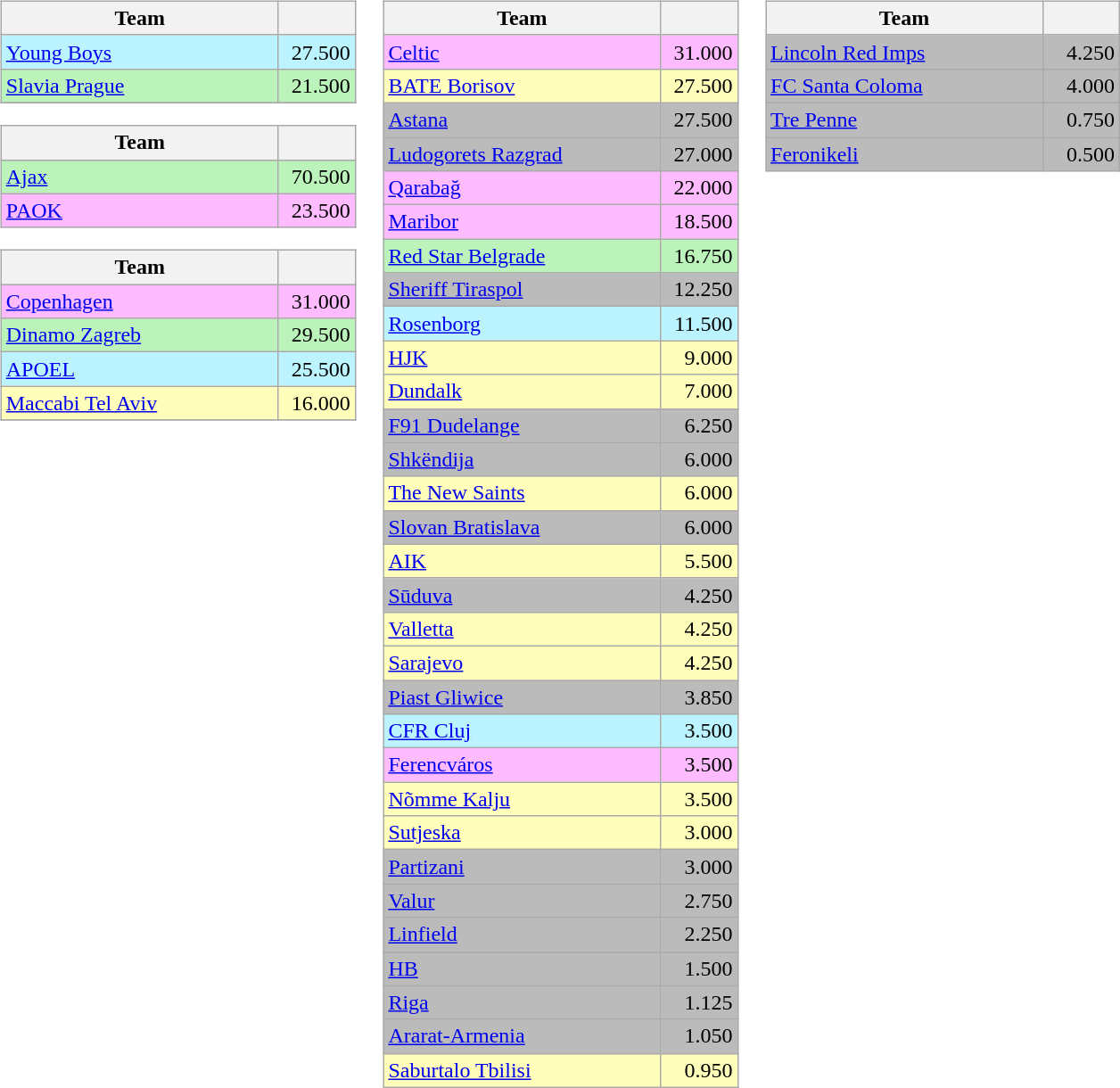<table>
<tr valign=top>
<td><br><table class="wikitable">
<tr>
<th width=200>Team</th>
<th width=50></th>
</tr>
<tr bgcolor=#BBF3FF>
<td> <a href='#'>Young Boys</a></td>
<td align=right>27.500</td>
</tr>
<tr bgcolor=#BBF3BB>
<td> <a href='#'>Slavia Prague</a></td>
<td align=right>21.500</td>
</tr>
<tr>
</tr>
</table>
<table class="wikitable">
<tr>
<th width=200>Team</th>
<th width=50></th>
</tr>
<tr bgcolor=#BBF3BB>
<td> <a href='#'>Ajax</a></td>
<td align=right>70.500</td>
</tr>
<tr bgcolor=#FFBBFF>
<td> <a href='#'>PAOK</a></td>
<td align=right>23.500</td>
</tr>
</table>
<table class="wikitable">
<tr>
<th width=200>Team</th>
<th width=50></th>
</tr>
<tr bgcolor=#FFBBFF>
<td> <a href='#'>Copenhagen</a></td>
<td align=right>31.000</td>
</tr>
<tr bgcolor=#BBF3BB>
<td> <a href='#'>Dinamo Zagreb</a></td>
<td align=right>29.500</td>
</tr>
<tr bgcolor=#BBF3FF>
<td> <a href='#'>APOEL</a></td>
<td align=right>25.500</td>
</tr>
<tr bgcolor=#FFFFBB>
<td> <a href='#'>Maccabi Tel Aviv</a></td>
<td align=right>16.000</td>
</tr>
<tr>
</tr>
</table>
</td>
<td><br><table class="wikitable">
<tr>
<th width=200>Team</th>
<th width=50></th>
</tr>
<tr bgcolor=#FFBBFF>
<td> <a href='#'>Celtic</a></td>
<td align=right>31.000</td>
</tr>
<tr bgcolor=#FFFFBB>
<td> <a href='#'>BATE Borisov</a></td>
<td align=right>27.500</td>
</tr>
<tr bgcolor=#BBBBBB>
<td> <a href='#'>Astana</a></td>
<td align=right>27.500</td>
</tr>
<tr bgcolor=#BBBBBB>
<td> <a href='#'>Ludogorets Razgrad</a></td>
<td align=right>27.000</td>
</tr>
<tr bgcolor=#FFBBFF>
<td> <a href='#'>Qarabağ</a></td>
<td align=right>22.000</td>
</tr>
<tr bgcolor=#FFBBFF>
<td> <a href='#'>Maribor</a></td>
<td align=right>18.500</td>
</tr>
<tr bgcolor=#BBF3BB>
<td> <a href='#'>Red Star Belgrade</a></td>
<td align=right>16.750</td>
</tr>
<tr bgcolor=#BBBBBB>
<td> <a href='#'>Sheriff Tiraspol</a></td>
<td align=right>12.250</td>
</tr>
<tr bgcolor=#BBF3FF>
<td> <a href='#'>Rosenborg</a></td>
<td align=right>11.500</td>
</tr>
<tr bgcolor=#FFFFBB>
<td> <a href='#'>HJK</a></td>
<td align=right>9.000</td>
</tr>
<tr bgcolor=#FFFFBB>
<td> <a href='#'>Dundalk</a></td>
<td align=right>7.000</td>
</tr>
<tr bgcolor=#BBBBBB>
<td> <a href='#'>F91 Dudelange</a></td>
<td align=right>6.250</td>
</tr>
<tr bgcolor=#BBBBBB>
<td> <a href='#'>Shkëndija</a></td>
<td align=right>6.000</td>
</tr>
<tr bgcolor=#FFFFBB>
<td> <a href='#'>The New Saints</a></td>
<td align=right>6.000</td>
</tr>
<tr bgcolor=#BBBBBB>
<td> <a href='#'>Slovan Bratislava</a></td>
<td align=right>6.000</td>
</tr>
<tr bgcolor=#FFFFBB>
<td> <a href='#'>AIK</a></td>
<td align=right>5.500</td>
</tr>
<tr bgcolor=#BBBBBB>
<td> <a href='#'>Sūduva</a></td>
<td align=right>4.250</td>
</tr>
<tr bgcolor=#FFFFBB>
<td> <a href='#'>Valletta</a></td>
<td align=right>4.250</td>
</tr>
<tr bgcolor=#FFFFBB>
<td> <a href='#'>Sarajevo</a></td>
<td align=right>4.250</td>
</tr>
<tr bgcolor=#BBBBBB>
<td> <a href='#'>Piast Gliwice</a></td>
<td align=right>3.850</td>
</tr>
<tr bgcolor=#BBF3FF>
<td> <a href='#'>CFR Cluj</a></td>
<td align=right>3.500</td>
</tr>
<tr bgcolor=#FFBBFF>
<td> <a href='#'>Ferencváros</a></td>
<td align=right>3.500</td>
</tr>
<tr bgcolor=#FFFFBB>
<td> <a href='#'>Nõmme Kalju</a></td>
<td align=right>3.500</td>
</tr>
<tr bgcolor=#FFFFBB>
<td> <a href='#'>Sutjeska</a></td>
<td align=right>3.000</td>
</tr>
<tr bgcolor=#BBBBBB>
<td> <a href='#'>Partizani</a></td>
<td align=right>3.000</td>
</tr>
<tr bgcolor=#BBBBBB>
<td> <a href='#'>Valur</a></td>
<td align=right>2.750</td>
</tr>
<tr bgcolor=#BBBBBB>
<td> <a href='#'>Linfield</a></td>
<td align=right>2.250</td>
</tr>
<tr bgcolor=#BBBBBB>
<td> <a href='#'>HB</a></td>
<td align=right>1.500</td>
</tr>
<tr bgcolor=#BBBBBB>
<td> <a href='#'>Riga</a></td>
<td align=right>1.125</td>
</tr>
<tr bgcolor=#BBBBBB>
<td> <a href='#'>Ararat-Armenia</a></td>
<td align=right>1.050</td>
</tr>
<tr bgcolor=#FFFFBB>
<td> <a href='#'>Saburtalo Tbilisi</a></td>
<td align=right>0.950</td>
</tr>
</table>
</td>
<td><br><table class="wikitable">
<tr>
<th width=200>Team</th>
<th width=50></th>
</tr>
<tr bgcolor=#BBBBBB>
<td> <a href='#'>Lincoln Red Imps</a></td>
<td align=right>4.250</td>
</tr>
<tr bgcolor=#BBBBBB>
<td> <a href='#'>FC Santa Coloma</a></td>
<td align=right>4.000</td>
</tr>
<tr bgcolor=#BBBBBB>
<td> <a href='#'>Tre Penne</a></td>
<td align=right>0.750</td>
</tr>
<tr bgcolor=#BBBBBB>
<td> <a href='#'>Feronikeli</a></td>
<td align=right>0.500</td>
</tr>
</table>
</td>
</tr>
</table>
